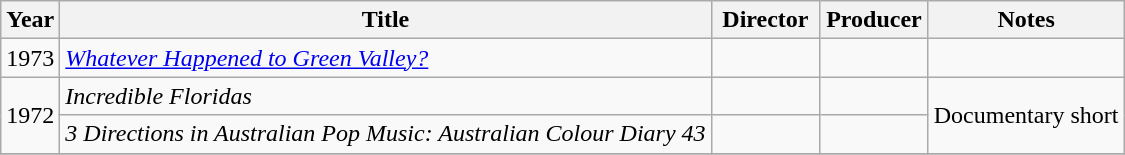<table class="wikitable">
<tr>
<th>Year</th>
<th>Title</th>
<th width="65">Director</th>
<th width="65">Producer</th>
<th>Notes</th>
</tr>
<tr>
<td>1973</td>
<td><em><a href='#'>Whatever Happened to Green Valley?</a></em></td>
<td></td>
<td></td>
<td></td>
</tr>
<tr>
<td rowspan=2>1972</td>
<td><em>Incredible Floridas</em></td>
<td></td>
<td></td>
<td rowspan=2>Documentary short</td>
</tr>
<tr>
<td><em>3 Directions in Australian Pop Music: Australian Colour Diary 43</em></td>
<td></td>
<td></td>
</tr>
<tr>
</tr>
</table>
